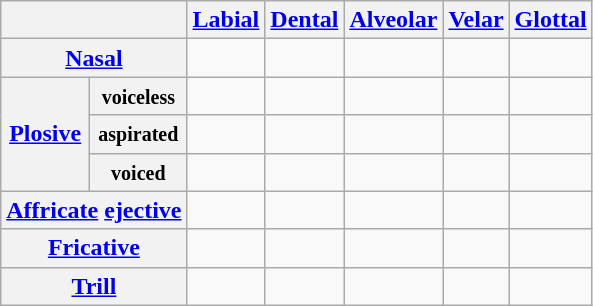<table class="wikitable" style=text-align:center>
<tr>
<th colspan="2"></th>
<th><a href='#'>Labial</a></th>
<th><a href='#'>Dental</a></th>
<th><a href='#'>Alveolar</a></th>
<th><a href='#'>Velar</a></th>
<th><a href='#'>Glottal</a></th>
</tr>
<tr>
<th colspan="2"><a href='#'>Nasal</a></th>
<td></td>
<td></td>
<td></td>
<td></td>
<td></td>
</tr>
<tr>
<th rowspan="3"><a href='#'>Plosive</a></th>
<th><small>voiceless</small></th>
<td></td>
<td></td>
<td></td>
<td></td>
<td></td>
</tr>
<tr>
<th><small>aspirated</small></th>
<td></td>
<td></td>
<td></td>
<td></td>
<td></td>
</tr>
<tr>
<th><small>voiced</small></th>
<td></td>
<td></td>
<td></td>
<td></td>
<td></td>
</tr>
<tr>
<th colspan="2"><a href='#'>Affricate</a> <a href='#'>ejective</a></th>
<td></td>
<td></td>
<td></td>
<td></td>
<td></td>
</tr>
<tr>
<th colspan="2"><a href='#'>Fricative</a></th>
<td></td>
<td></td>
<td></td>
<td></td>
<td></td>
</tr>
<tr>
<th colspan="2"><a href='#'>Trill</a></th>
<td></td>
<td></td>
<td></td>
<td></td>
<td></td>
</tr>
</table>
